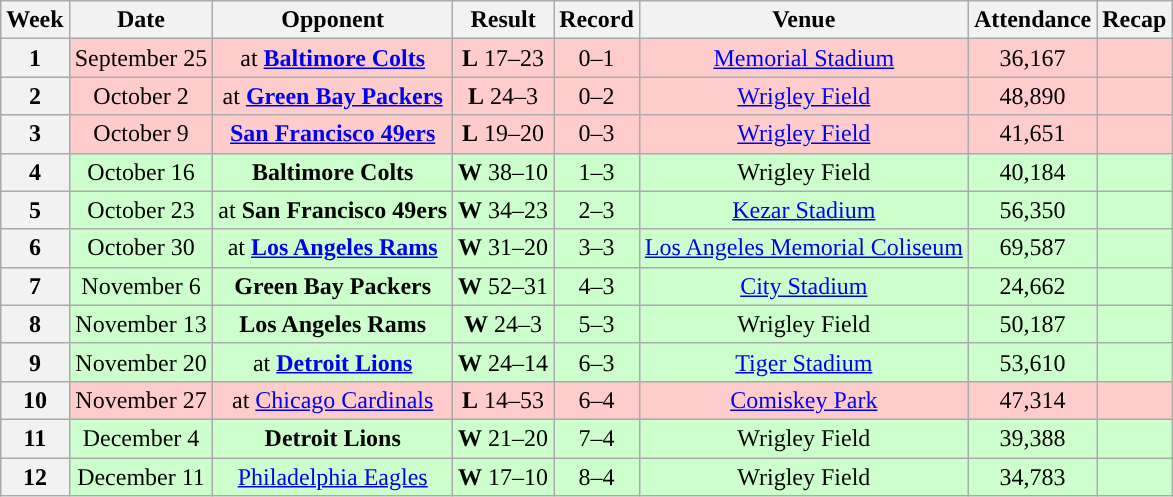<table class="wikitable" style="text-align:center">
<tr>
<th>Week</th>
<th>Date</th>
<th>Opponent</th>
<th>Result</th>
<th>Record</th>
<th>Venue</th>
<th>Attendance</th>
<th>Recap</th>
</tr>
<tr style="background:#fcc">
<th>1</th>
<td>September 25</td>
<td>at <strong><a href='#'>Baltimore Colts</a></strong></td>
<td><strong>L</strong> 17–23</td>
<td>0–1</td>
<td><a href='#'>Memorial Stadium</a></td>
<td>36,167</td>
<td></td>
</tr>
<tr style="background:#fcc">
<th>2</th>
<td>October 2</td>
<td>at <strong><a href='#'>Green Bay Packers</a></strong></td>
<td><strong>L</strong> 24–3</td>
<td>0–2</td>
<td><a href='#'>Wrigley Field</a></td>
<td>48,890</td>
<td></td>
</tr>
<tr style="background:#fcc">
<th>3</th>
<td>October 9</td>
<td><strong><a href='#'>San Francisco 49ers</a></strong></td>
<td><strong>L</strong> 19–20</td>
<td>0–3</td>
<td><a href='#'>Wrigley Field</a></td>
<td>41,651</td>
<td></td>
</tr>
<tr style="background:#cfc">
<th>4</th>
<td>October 16</td>
<td><strong>Baltimore Colts</strong></td>
<td><strong>W</strong> 38–10</td>
<td>1–3</td>
<td>Wrigley Field</td>
<td>40,184</td>
<td></td>
</tr>
<tr style="background:#cfc">
<th>5</th>
<td>October 23</td>
<td>at <strong>San Francisco 49ers</strong></td>
<td><strong>W</strong> 34–23</td>
<td>2–3</td>
<td><a href='#'>Kezar Stadium</a></td>
<td>56,350</td>
<td></td>
</tr>
<tr style="background:#cfc">
<th>6</th>
<td>October 30</td>
<td>at <strong><a href='#'>Los Angeles Rams</a></strong></td>
<td><strong>W</strong> 31–20</td>
<td>3–3</td>
<td><a href='#'>Los Angeles Memorial Coliseum</a></td>
<td>69,587</td>
<td></td>
</tr>
<tr style="background:#cfc">
<th>7</th>
<td>November 6</td>
<td><strong>Green Bay Packers</strong></td>
<td><strong>W</strong> 52–31</td>
<td>4–3</td>
<td><a href='#'>City Stadium</a></td>
<td>24,662</td>
<td></td>
</tr>
<tr style="background:#cfc">
<th>8</th>
<td>November 13</td>
<td><strong>Los Angeles Rams</strong></td>
<td><strong>W</strong> 24–3</td>
<td>5–3</td>
<td>Wrigley Field</td>
<td>50,187</td>
<td></td>
</tr>
<tr style="background:#cfc">
<th>9</th>
<td>November 20</td>
<td>at <strong><a href='#'>Detroit Lions</a></strong></td>
<td><strong>W</strong> 24–14</td>
<td>6–3</td>
<td><a href='#'>Tiger Stadium</a></td>
<td>53,610</td>
<td></td>
</tr>
<tr style="background:#fcc">
<th>10</th>
<td>November 27</td>
<td>at <a href='#'>Chicago Cardinals</a></td>
<td><strong>L</strong> 14–53</td>
<td>6–4</td>
<td><a href='#'>Comiskey Park</a></td>
<td>47,314</td>
<td></td>
</tr>
<tr style="background:#cfc">
<th>11</th>
<td>December 4</td>
<td><strong>Detroit Lions</strong></td>
<td><strong>W</strong> 21–20</td>
<td>7–4</td>
<td>Wrigley Field</td>
<td>39,388</td>
<td></td>
</tr>
<tr style="background:#cfc">
<th>12</th>
<td>December 11</td>
<td><a href='#'>Philadelphia Eagles</a></td>
<td><strong>W</strong> 17–10</td>
<td>8–4</td>
<td>Wrigley Field</td>
<td>34,783</td>
<td></td>
</tr>
</table>
